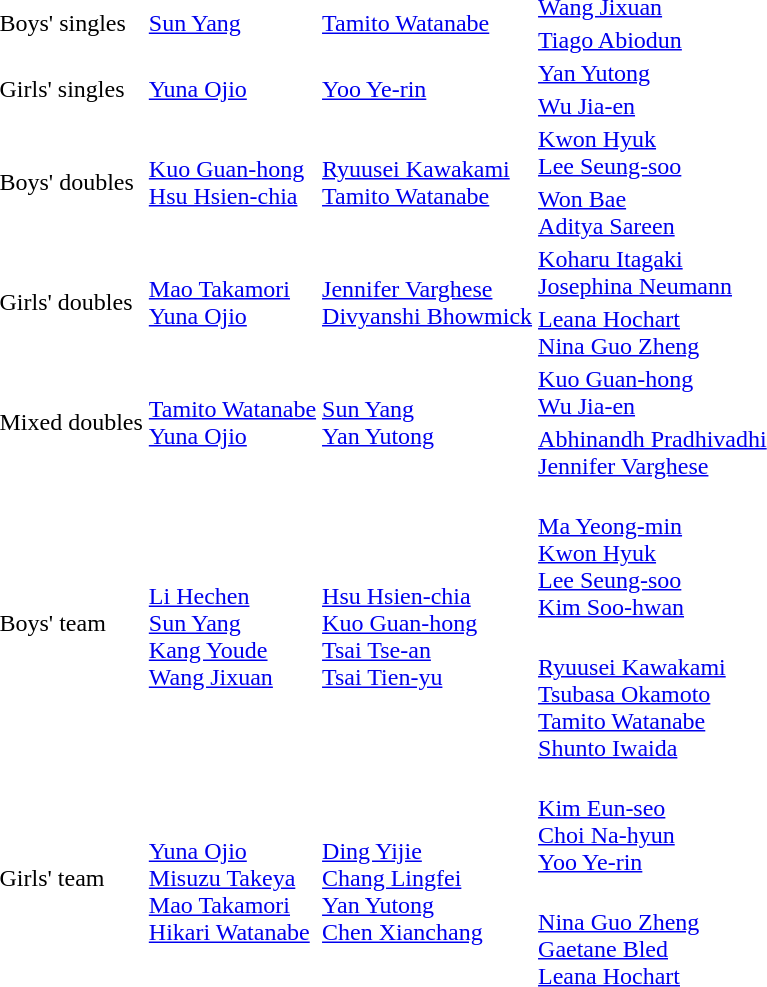<table>
<tr>
<td rowspan=2>Boys' singles</td>
<td rowspan=2> <a href='#'>Sun Yang</a></td>
<td rowspan=2> <a href='#'>Tamito Watanabe</a></td>
<td> <a href='#'>Wang Jixuan</a></td>
</tr>
<tr>
<td> <a href='#'>Tiago Abiodun</a></td>
</tr>
<tr>
<td rowspan=2>Girls' singles</td>
<td rowspan=2> <a href='#'>Yuna Ojio</a></td>
<td rowspan=2> <a href='#'>Yoo Ye-rin</a></td>
<td> <a href='#'>Yan Yutong</a></td>
</tr>
<tr>
<td> <a href='#'>Wu Jia-en</a></td>
</tr>
<tr>
<td rowspan=2>Boys' doubles</td>
<td rowspan=2> <a href='#'>Kuo Guan-hong</a><br> <a href='#'>Hsu Hsien-chia</a></td>
<td rowspan=2> <a href='#'>Ryuusei Kawakami</a><br> <a href='#'>Tamito Watanabe</a></td>
<td> <a href='#'>Kwon Hyuk</a><br> <a href='#'>Lee Seung-soo</a></td>
</tr>
<tr>
<td> <a href='#'>Won Bae</a><br> <a href='#'>Aditya Sareen</a></td>
</tr>
<tr>
<td rowspan=2>Girls' doubles</td>
<td rowspan=2> <a href='#'>Mao Takamori</a><br> <a href='#'>Yuna Ojio</a></td>
<td rowspan=2> <a href='#'>Jennifer Varghese</a><br> <a href='#'>Divyanshi Bhowmick</a></td>
<td> <a href='#'>Koharu Itagaki</a><br> <a href='#'>Josephina Neumann</a></td>
</tr>
<tr>
<td> <a href='#'>Leana Hochart</a><br> <a href='#'>Nina Guo Zheng</a></td>
</tr>
<tr>
<td rowspan=2>Mixed doubles</td>
<td rowspan=2> <a href='#'>Tamito Watanabe</a><br> <a href='#'>Yuna Ojio</a></td>
<td rowspan=2> <a href='#'>Sun Yang</a><br> <a href='#'>Yan Yutong</a></td>
<td> <a href='#'>Kuo Guan-hong</a><br> <a href='#'>Wu Jia-en</a></td>
</tr>
<tr>
<td> <a href='#'>Abhinandh Pradhivadhi</a><br> <a href='#'>Jennifer Varghese</a></td>
</tr>
<tr>
<td rowspan=2>Boys' team</td>
<td rowspan=2><br><a href='#'>Li Hechen</a><br><a href='#'>Sun Yang</a><br><a href='#'>Kang Youde</a><br><a href='#'>Wang Jixuan</a></td>
<td rowspan=2><br><a href='#'>Hsu Hsien-chia</a><br><a href='#'>Kuo Guan-hong</a><br><a href='#'>Tsai Tse-an</a><br><a href='#'>Tsai Tien-yu</a></td>
<td><br><a href='#'>Ma Yeong-min</a><br><a href='#'>Kwon Hyuk</a><br><a href='#'>Lee Seung-soo</a><br><a href='#'>Kim Soo-hwan</a></td>
</tr>
<tr>
<td><br><a href='#'>Ryuusei Kawakami</a><br><a href='#'>Tsubasa Okamoto</a><br><a href='#'>Tamito Watanabe</a><br><a href='#'>Shunto Iwaida</a></td>
</tr>
<tr>
<td rowspan=2>Girls' team</td>
<td rowspan=2><br><a href='#'>Yuna Ojio</a><br><a href='#'>Misuzu Takeya</a><br><a href='#'>Mao Takamori</a><br><a href='#'>Hikari Watanabe</a></td>
<td rowspan=2><br><a href='#'>Ding Yijie</a><br><a href='#'>Chang Lingfei</a><br><a href='#'>Yan Yutong</a><br><a href='#'>Chen Xianchang</a></td>
<td><br><a href='#'>Kim Eun-seo</a><br><a href='#'>Choi Na-hyun</a><br><a href='#'>Yoo Ye-rin</a></td>
</tr>
<tr>
<td><br><a href='#'>Nina Guo Zheng</a><br><a href='#'>Gaetane Bled</a><br><a href='#'>Leana Hochart</a></td>
</tr>
</table>
